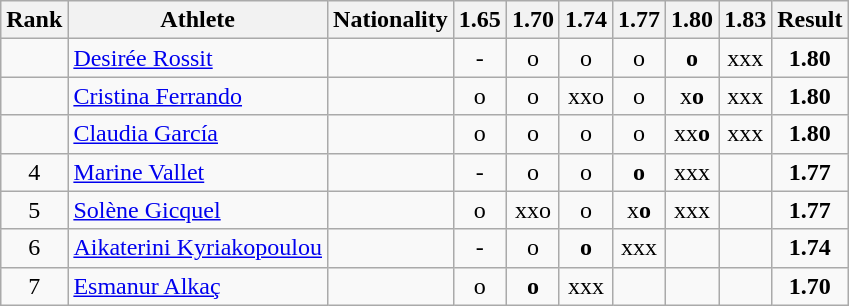<table class="wikitable sortable" style="text-align:center">
<tr>
<th>Rank</th>
<th>Athlete</th>
<th>Nationality</th>
<th>1.65</th>
<th>1.70</th>
<th>1.74</th>
<th>1.77</th>
<th>1.80</th>
<th>1.83</th>
<th>Result</th>
</tr>
<tr>
<td></td>
<td align="left"><a href='#'>Desirée Rossit</a></td>
<td align="left"></td>
<td>-</td>
<td>o</td>
<td>o</td>
<td>o</td>
<td><strong>o</strong></td>
<td>xxx</td>
<td><strong>1.80</strong></td>
</tr>
<tr>
<td></td>
<td align="left"><a href='#'>Cristina Ferrando</a></td>
<td align="left"></td>
<td>o</td>
<td>o</td>
<td>xxo</td>
<td>o</td>
<td>x<strong>o</strong></td>
<td>xxx</td>
<td><strong>1.80</strong></td>
</tr>
<tr>
<td></td>
<td align="left"><a href='#'>Claudia García</a></td>
<td align="left"></td>
<td>o</td>
<td>o</td>
<td>o</td>
<td>o</td>
<td>xx<strong>o</strong></td>
<td>xxx</td>
<td><strong>1.80</strong></td>
</tr>
<tr>
<td>4</td>
<td align="left"><a href='#'>Marine Vallet</a></td>
<td align="left"></td>
<td>-</td>
<td>o</td>
<td>o</td>
<td><strong>o</strong></td>
<td>xxx</td>
<td></td>
<td><strong>1.77</strong></td>
</tr>
<tr>
<td>5</td>
<td align="left"><a href='#'>Solène Gicquel</a></td>
<td align="left"></td>
<td>o</td>
<td>xxo</td>
<td>o</td>
<td>x<strong>o</strong></td>
<td>xxx</td>
<td></td>
<td><strong>1.77</strong></td>
</tr>
<tr>
<td>6</td>
<td align="left"><a href='#'>Aikaterini Kyriakopoulou</a></td>
<td align="left"></td>
<td>-</td>
<td>o</td>
<td><strong>o</strong></td>
<td>xxx</td>
<td></td>
<td></td>
<td><strong>1.74</strong></td>
</tr>
<tr>
<td>7</td>
<td align="left"><a href='#'>Esmanur Alkaç</a></td>
<td align="left"></td>
<td>o</td>
<td><strong>o</strong></td>
<td>xxx</td>
<td></td>
<td></td>
<td></td>
<td><strong>1.70</strong></td>
</tr>
</table>
